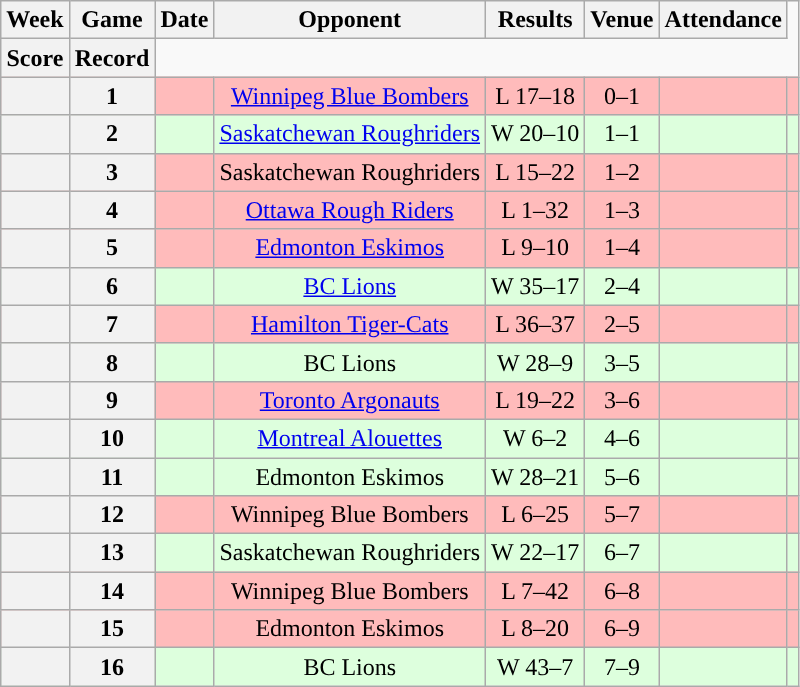<table class="wikitable" style="text-align:center">
<tr>
<th>Week</th>
<th>Game</th>
<th>Date</th>
<th>Opponent</th>
<th>Results</th>
<th>Venue</th>
<th>Attendance</th>
</tr>
<tr>
<th>Score</th>
<th>Record</th>
</tr>
<tr style="background:#ffbbbb">
<th></th>
<th>1</th>
<td></td>
<td><a href='#'>Winnipeg Blue Bombers</a></td>
<td>L 17–18</td>
<td>0–1</td>
<td></td>
<td></td>
</tr>
<tr style="background:#ddffdd">
<th></th>
<th>2</th>
<td></td>
<td><a href='#'>Saskatchewan Roughriders</a></td>
<td>W 20–10</td>
<td>1–1</td>
<td></td>
<td></td>
</tr>
<tr style="background:#ffbbbb">
<th></th>
<th>3</th>
<td></td>
<td>Saskatchewan Roughriders</td>
<td>L 15–22</td>
<td>1–2</td>
<td></td>
<td></td>
</tr>
<tr style="background:#ffbbbb">
<th></th>
<th>4</th>
<td></td>
<td><a href='#'>Ottawa Rough Riders</a></td>
<td>L 1–32</td>
<td>1–3</td>
<td></td>
<td></td>
</tr>
<tr style="background:#ffbbbb">
<th></th>
<th>5</th>
<td></td>
<td><a href='#'>Edmonton Eskimos</a></td>
<td>L 9–10</td>
<td>1–4</td>
<td></td>
<td></td>
</tr>
<tr style="background:#ddffdd">
<th></th>
<th>6</th>
<td></td>
<td><a href='#'>BC Lions</a></td>
<td>W 35–17</td>
<td>2–4</td>
<td></td>
<td></td>
</tr>
<tr style="background:#ffbbbb">
<th></th>
<th>7</th>
<td></td>
<td><a href='#'>Hamilton Tiger-Cats</a></td>
<td>L 36–37</td>
<td>2–5</td>
<td></td>
<td></td>
</tr>
<tr style="background:#ddffdd">
<th></th>
<th>8</th>
<td></td>
<td>BC Lions</td>
<td>W 28–9</td>
<td>3–5</td>
<td></td>
<td></td>
</tr>
<tr style="background:#ffbbbb">
<th></th>
<th>9</th>
<td></td>
<td><a href='#'>Toronto Argonauts</a></td>
<td>L 19–22</td>
<td>3–6</td>
<td></td>
<td></td>
</tr>
<tr style="background:#ddffdd">
<th></th>
<th>10</th>
<td></td>
<td><a href='#'>Montreal Alouettes</a></td>
<td>W 6–2</td>
<td>4–6</td>
<td></td>
<td></td>
</tr>
<tr style="background:#ddffdd">
<th></th>
<th>11</th>
<td></td>
<td>Edmonton Eskimos</td>
<td>W 28–21</td>
<td>5–6</td>
<td></td>
<td></td>
</tr>
<tr style="background:#ffbbbb">
<th></th>
<th>12</th>
<td></td>
<td>Winnipeg Blue Bombers</td>
<td>L 6–25</td>
<td>5–7</td>
<td></td>
<td></td>
</tr>
<tr style="background:#ddffdd">
<th></th>
<th>13</th>
<td></td>
<td>Saskatchewan Roughriders</td>
<td>W 22–17</td>
<td>6–7</td>
<td></td>
<td></td>
</tr>
<tr style="background:#ffbbbb">
<th></th>
<th>14</th>
<td></td>
<td>Winnipeg Blue Bombers</td>
<td>L 7–42</td>
<td>6–8</td>
<td></td>
<td></td>
</tr>
<tr style="background:#ffbbbb">
<th></th>
<th>15</th>
<td></td>
<td>Edmonton Eskimos</td>
<td>L 8–20</td>
<td>6–9</td>
<td></td>
<td></td>
</tr>
<tr style="background:#ddffdd">
<th></th>
<th>16</th>
<td></td>
<td>BC Lions</td>
<td>W 43–7</td>
<td>7–9</td>
<td></td>
<td></td>
</tr>
</table>
